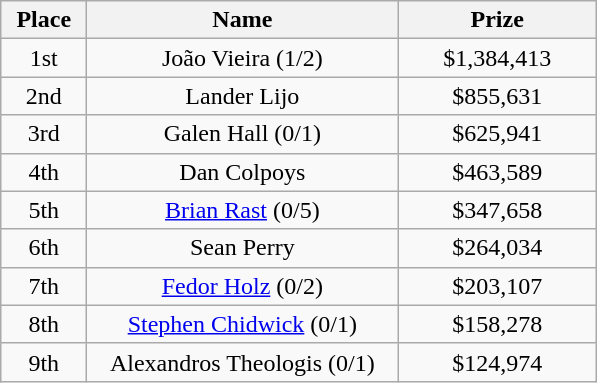<table class="wikitable">
<tr>
<th width="50">Place</th>
<th width="200">Name</th>
<th width="125">Prize</th>
</tr>
<tr>
<td align = "center">1st</td>
<td align = "center"> João Vieira (1/2)</td>
<td align = "center">$1,384,413</td>
</tr>
<tr>
<td align = "center">2nd</td>
<td align = "center"> Lander Lijo</td>
<td align = "center">$855,631</td>
</tr>
<tr>
<td align = "center">3rd</td>
<td align = "center"> Galen Hall (0/1)</td>
<td align = "center">$625,941</td>
</tr>
<tr>
<td align = "center">4th</td>
<td align = "center"> Dan Colpoys</td>
<td align = "center">$463,589</td>
</tr>
<tr>
<td align = "center">5th</td>
<td align = "center"> <a href='#'>Brian Rast</a> (0/5)</td>
<td align = "center">$347,658</td>
</tr>
<tr>
<td align = "center">6th</td>
<td align = "center"> Sean Perry</td>
<td align = "center">$264,034</td>
</tr>
<tr>
<td align = "center">7th</td>
<td align = "center"> <a href='#'>Fedor Holz</a> (0/2)</td>
<td align = "center">$203,107</td>
</tr>
<tr>
<td align = "center">8th</td>
<td align = "center"> <a href='#'>Stephen Chidwick</a> (0/1)</td>
<td align = "center">$158,278</td>
</tr>
<tr>
<td align = "center">9th</td>
<td align = "center"> Alexandros Theologis (0/1)</td>
<td align = "center">$124,974</td>
</tr>
</table>
